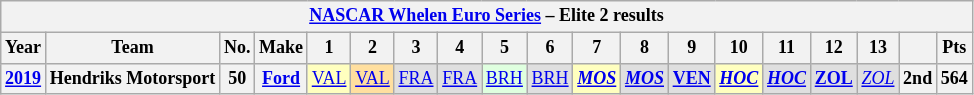<table class="wikitable" style="text-align:center; font-size:75%">
<tr>
<th colspan=21><a href='#'>NASCAR Whelen Euro Series</a> – Elite 2 results</th>
</tr>
<tr>
<th>Year</th>
<th>Team</th>
<th>No.</th>
<th>Make</th>
<th>1</th>
<th>2</th>
<th>3</th>
<th>4</th>
<th>5</th>
<th>6</th>
<th>7</th>
<th>8</th>
<th>9</th>
<th>10</th>
<th>11</th>
<th>12</th>
<th>13</th>
<th></th>
<th>Pts</th>
</tr>
<tr>
<th><a href='#'>2019</a></th>
<th>Hendriks Motorsport</th>
<th>50</th>
<th><a href='#'>Ford</a></th>
<td style="background-color:#FFFFBF"><a href='#'>VAL</a><br></td>
<td style="background-color:#FFDF9F"><a href='#'>VAL</a><br></td>
<td style="background-color:#DFDFDF"><a href='#'>FRA</a><br></td>
<td style="background-color:#DFDFDF"><a href='#'>FRA</a><br></td>
<td style="background-color:#DFFFDF"><a href='#'>BRH</a><br></td>
<td style="background-color:#DFDFDF"><a href='#'>BRH</a><br></td>
<td style="background-color:#FFFFBF"><strong><em><a href='#'>MOS</a></em></strong><br></td>
<td style="background-color:#DFDFDF"><strong><em><a href='#'>MOS</a></em></strong><br></td>
<td style="background-color:#DFDFDF"><strong><a href='#'>VEN</a></strong><br></td>
<td style="background-color:#FFFFBF"><strong><em><a href='#'>HOC</a></em></strong><br></td>
<td style="background-color:#DFDFDF"><strong><em><a href='#'>HOC</a></em></strong><br></td>
<td style="background-color:#DFDFDF"><strong><a href='#'>ZOL</a></strong><br></td>
<td style="background-color:#DFDFDF"><em><a href='#'>ZOL</a></em><br></td>
<th>2nd</th>
<th>564</th>
</tr>
</table>
